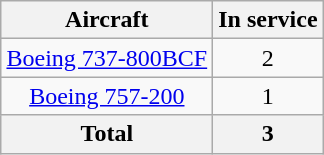<table class="wikitable" style="margin:1em auto; border-collapse:collapse;text-align:center">
<tr>
<th>Aircraft</th>
<th>In service</th>
</tr>
<tr>
<td><a href='#'>Boeing 737-800BCF</a></td>
<td>2</td>
</tr>
<tr>
<td><a href='#'>Boeing 757-200</a></td>
<td>1</td>
</tr>
<tr>
<th>Total</th>
<th>3</th>
</tr>
</table>
